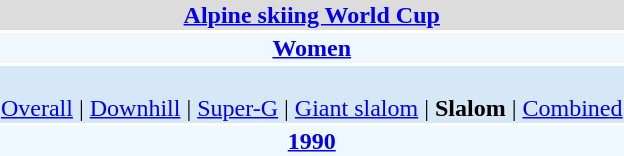<table align="right" class="toccolours" style="margin: 0 0 1em 1em;">
<tr>
<td colspan="2" align=center bgcolor=Gainsboro><strong><a href='#'>Alpine skiing World Cup</a></strong></td>
</tr>
<tr>
<td colspan="2" align=center bgcolor=AliceBlue><strong><a href='#'>Women</a></strong></td>
</tr>
<tr>
<td colspan="2" align=center bgcolor=D6E8F8><br><a href='#'>Overall</a> | 
<a href='#'>Downhill</a> | 
<a href='#'>Super-G</a> | 
<a href='#'>Giant slalom</a> | 
<strong>Slalom</strong> | 
<a href='#'>Combined</a></td>
</tr>
<tr>
<td colspan="2" align=center bgcolor=AliceBlue><strong><a href='#'>1990</a></strong></td>
</tr>
</table>
